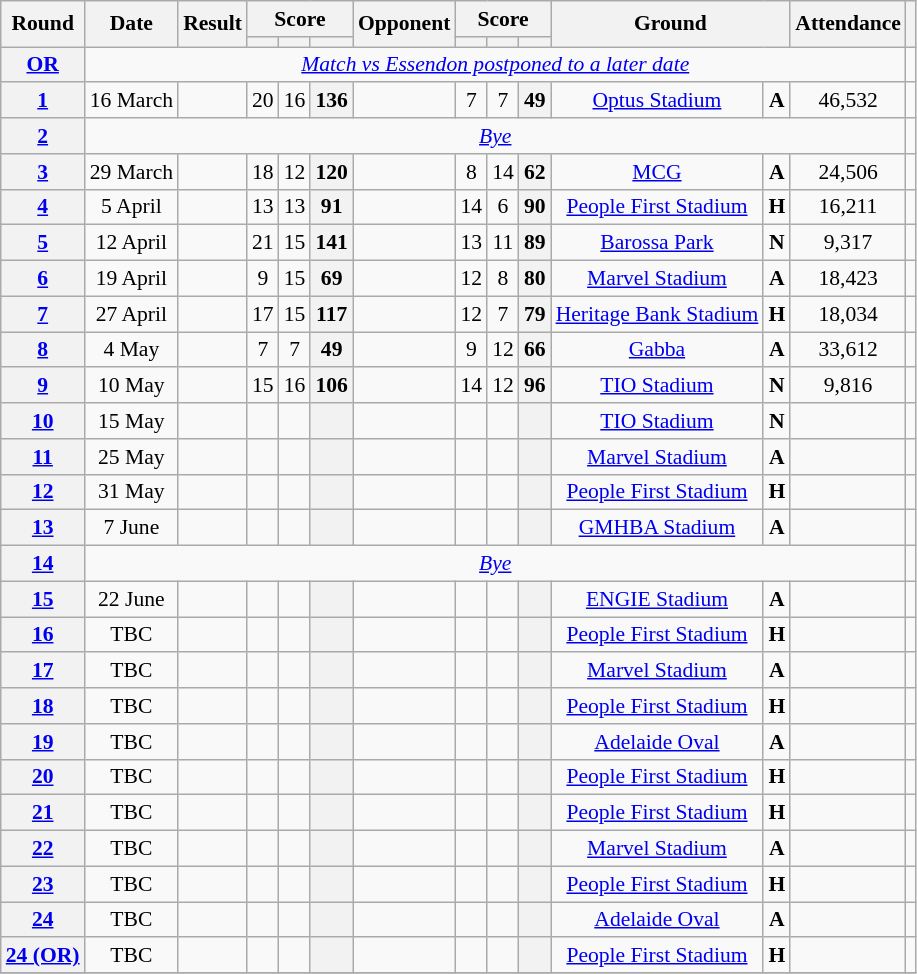<table class="wikitable plainrowheaders" style="font-size:90%; text-align:center;">
<tr>
<th rowspan="2" scope="col">Round</th>
<th rowspan="2" scope="col">Date</th>
<th rowspan="2" scope="col">Result</th>
<th colspan="3" scope="col">Score</th>
<th rowspan="2" scope="col">Opponent</th>
<th colspan="3" scope="col">Score</th>
<th colspan="2" rowspan="2" scope="col">Ground</th>
<th rowspan="2" scope="col">Attendance</th>
<th rowspan="2" scope="col"></th>
</tr>
<tr>
<th scope="col"></th>
<th scope="col"></th>
<th scope="col"></th>
<th scope="col"></th>
<th scope="col"></th>
<th scope="col"></th>
</tr>
<tr>
<th scope="row" style="text-align:center;"><a href='#'><strong>OR</strong></a></th>
<td colspan="12"><em><a href='#'>Match vs Essendon postponed to a later date</a></em> </td>
<td></td>
</tr>
<tr>
<th><a href='#'>1</a></th>
<td>16 March</td>
<td></td>
<td>20</td>
<td>16</td>
<th>136</th>
<td></td>
<td>7</td>
<td>7</td>
<th>49</th>
<td><a href='#'>Optus Stadium</a></td>
<td><strong>A</strong></td>
<td>46,532</td>
<td></td>
</tr>
<tr>
<th><a href='#'>2</a></th>
<td colspan="12"><em><a href='#'>Bye</a></em></td>
<td></td>
</tr>
<tr>
<th><a href='#'>3</a></th>
<td>29 March</td>
<td></td>
<td>18</td>
<td>12</td>
<th>120</th>
<td></td>
<td>8</td>
<td>14</td>
<th>62</th>
<td><a href='#'>MCG</a></td>
<td><strong>A</strong></td>
<td>24,506</td>
<td></td>
</tr>
<tr>
<th><a href='#'>4</a></th>
<td>5 April</td>
<td></td>
<td>13</td>
<td>13</td>
<th>91</th>
<td></td>
<td>14</td>
<td>6</td>
<th>90</th>
<td><a href='#'>People First Stadium</a></td>
<td><strong>H</strong></td>
<td>16,211</td>
<td></td>
</tr>
<tr>
<th><a href='#'>5</a></th>
<td>12 April</td>
<td></td>
<td>21</td>
<td>15</td>
<th>141</th>
<td></td>
<td>13</td>
<td>11</td>
<th>89</th>
<td><a href='#'>Barossa Park</a></td>
<td><strong>N</strong></td>
<td>9,317</td>
<td></td>
</tr>
<tr>
<th><a href='#'>6</a></th>
<td>19 April</td>
<td></td>
<td>9</td>
<td>15</td>
<th>69</th>
<td></td>
<td>12</td>
<td>8</td>
<th>80</th>
<td><a href='#'>Marvel Stadium</a></td>
<td><strong>A</strong></td>
<td>18,423</td>
<td></td>
</tr>
<tr>
<th><a href='#'>7</a></th>
<td>27 April</td>
<td></td>
<td>17</td>
<td>15</td>
<th>117</th>
<td></td>
<td>12</td>
<td>7</td>
<th>79</th>
<td><a href='#'>Heritage Bank Stadium</a></td>
<td><strong>H</strong></td>
<td>18,034</td>
<td></td>
</tr>
<tr>
<th><a href='#'>8</a></th>
<td>4 May</td>
<td></td>
<td>7</td>
<td>7</td>
<th>49</th>
<td></td>
<td>9</td>
<td>12</td>
<th>66</th>
<td><a href='#'>Gabba</a></td>
<td><strong>A</strong></td>
<td>33,612</td>
<td></td>
</tr>
<tr>
<th><a href='#'>9</a></th>
<td>10 May</td>
<td></td>
<td>15</td>
<td>16</td>
<th>106</th>
<td></td>
<td>14</td>
<td>12</td>
<th>96</th>
<td><a href='#'>TIO Stadium</a></td>
<td><strong>N</strong></td>
<td>9,816</td>
<td></td>
</tr>
<tr>
<th><a href='#'>10</a></th>
<td>15 May</td>
<td></td>
<td></td>
<td></td>
<th></th>
<td></td>
<td></td>
<td></td>
<th></th>
<td><a href='#'>TIO Stadium</a></td>
<td><strong>N</strong></td>
<td></td>
<td></td>
</tr>
<tr>
<th><a href='#'>11</a></th>
<td>25 May</td>
<td></td>
<td></td>
<td></td>
<th></th>
<td></td>
<td></td>
<td></td>
<th></th>
<td><a href='#'>Marvel Stadium</a></td>
<td><strong>A</strong></td>
<td></td>
<td></td>
</tr>
<tr>
<th><a href='#'>12</a></th>
<td>31 May</td>
<td></td>
<td></td>
<td></td>
<th></th>
<td></td>
<td></td>
<td></td>
<th></th>
<td><a href='#'>People First Stadium</a></td>
<td><strong>H</strong></td>
<td></td>
<td></td>
</tr>
<tr>
<th><a href='#'>13</a></th>
<td>7 June</td>
<td></td>
<td></td>
<td></td>
<th></th>
<td></td>
<td></td>
<td></td>
<th></th>
<td><a href='#'>GMHBA Stadium</a></td>
<td><strong>A</strong></td>
<td></td>
<td></td>
</tr>
<tr>
<th><a href='#'>14</a></th>
<td colspan="12"><em><a href='#'>Bye</a></em></td>
<td></td>
</tr>
<tr>
<th><a href='#'>15</a></th>
<td>22 June</td>
<td></td>
<td></td>
<td></td>
<th></th>
<td></td>
<td></td>
<td></td>
<th></th>
<td><a href='#'>ENGIE Stadium</a></td>
<td><strong>A</strong></td>
<td></td>
<td></td>
</tr>
<tr>
<th><a href='#'>16</a></th>
<td>TBC</td>
<td></td>
<td></td>
<td></td>
<th></th>
<td></td>
<td></td>
<td></td>
<th></th>
<td><a href='#'>People First Stadium</a></td>
<td><strong>H</strong></td>
<td></td>
<td></td>
</tr>
<tr>
<th><a href='#'>17</a></th>
<td>TBC</td>
<td></td>
<td></td>
<td></td>
<th></th>
<td></td>
<td></td>
<td></td>
<th></th>
<td><a href='#'>Marvel Stadium</a></td>
<td><strong>A</strong></td>
<td></td>
<td></td>
</tr>
<tr>
<th><a href='#'>18</a></th>
<td>TBC</td>
<td></td>
<td></td>
<td></td>
<th></th>
<td></td>
<td></td>
<td></td>
<th></th>
<td><a href='#'>People First Stadium</a></td>
<td><strong>H</strong></td>
<td></td>
<td></td>
</tr>
<tr>
<th><a href='#'>19</a></th>
<td>TBC</td>
<td></td>
<td></td>
<td></td>
<th></th>
<td></td>
<td></td>
<td></td>
<th></th>
<td><a href='#'>Adelaide Oval</a></td>
<td><strong>A</strong></td>
<td></td>
<td></td>
</tr>
<tr>
<th><a href='#'>20</a></th>
<td>TBC</td>
<td></td>
<td></td>
<td></td>
<th></th>
<td></td>
<td></td>
<td></td>
<th></th>
<td><a href='#'>People First Stadium</a></td>
<td><strong>H</strong></td>
<td></td>
<td></td>
</tr>
<tr>
<th><a href='#'>21</a></th>
<td>TBC</td>
<td></td>
<td></td>
<td></td>
<th></th>
<td></td>
<td></td>
<td></td>
<th></th>
<td><a href='#'>People First Stadium</a></td>
<td><strong>H</strong></td>
<td></td>
<td></td>
</tr>
<tr>
<th><a href='#'>22</a></th>
<td>TBC</td>
<td></td>
<td></td>
<td></td>
<th></th>
<td></td>
<td></td>
<td></td>
<th></th>
<td><a href='#'>Marvel Stadium</a></td>
<td><strong>A</strong></td>
<td></td>
<td></td>
</tr>
<tr>
<th><a href='#'>23</a></th>
<td>TBC</td>
<td></td>
<td></td>
<td></td>
<th></th>
<td></td>
<td></td>
<td></td>
<th></th>
<td><a href='#'>People First Stadium</a></td>
<td><strong>H</strong></td>
<td></td>
<td></td>
</tr>
<tr>
<th><a href='#'>24</a></th>
<td>TBC</td>
<td></td>
<td></td>
<td></td>
<th></th>
<td></td>
<td></td>
<td></td>
<th></th>
<td><a href='#'>Adelaide Oval</a></td>
<td><strong>A</strong></td>
<td></td>
<td></td>
</tr>
<tr>
<th><a href='#'>24 (OR)</a></th>
<td>TBC</td>
<td></td>
<td></td>
<td></td>
<th></th>
<td> </td>
<td></td>
<td></td>
<th></th>
<td><a href='#'>People First Stadium</a></td>
<td><strong>H</strong></td>
<td></td>
<td></td>
</tr>
<tr>
</tr>
</table>
